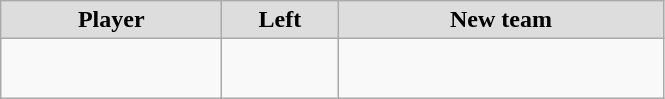<table class="wikitable" style="text-align: center">
<tr align="center"  bgcolor="#dddddd">
<td style="width:140px"><strong>Player</strong></td>
<td style="width:70px"><strong>Left</strong></td>
<td style="width:210px"><strong>New team</strong></td>
</tr>
<tr style="height:40px">
<td></td>
<td style="font-size: 80%"></td>
<td></td>
</tr>
</table>
